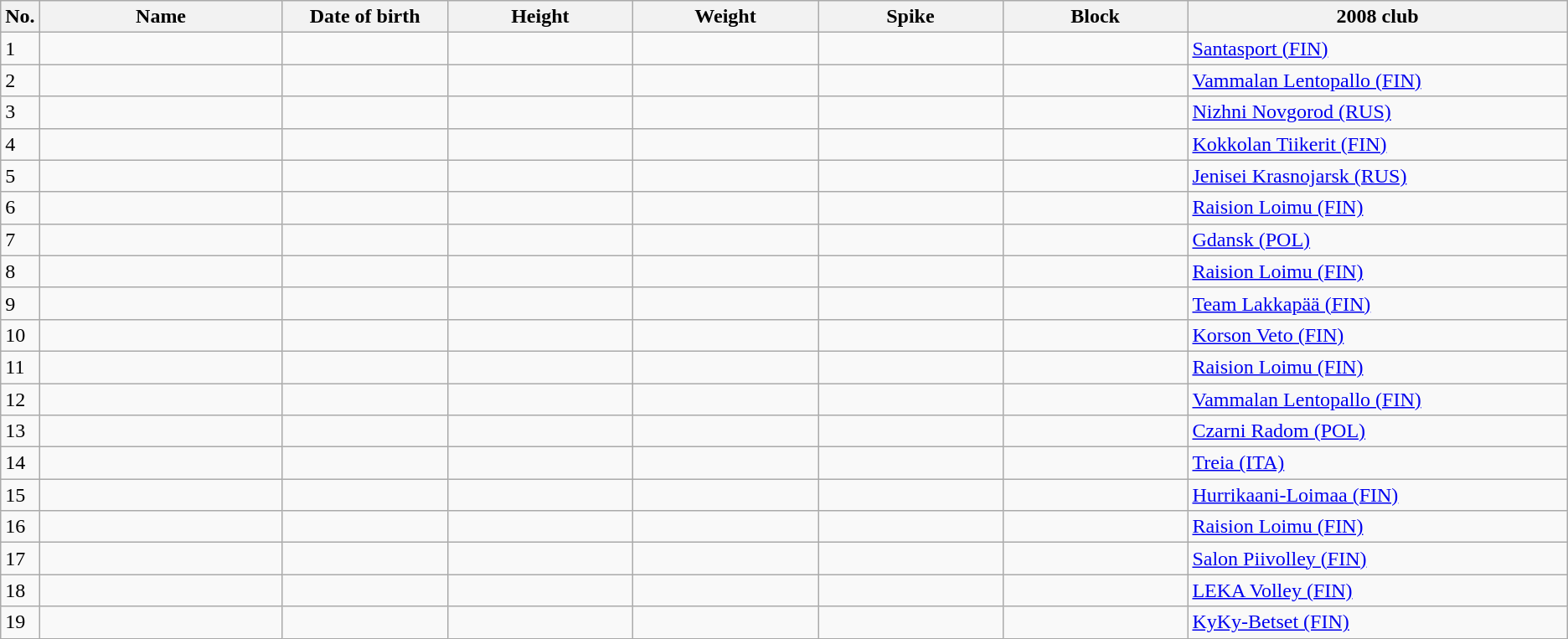<table class="wikitable sortable" style=font-size:100%; text-align:center;>
<tr>
<th>No.</th>
<th style=width:12em>Name</th>
<th style=width:8em>Date of birth</th>
<th style=width:9em>Height</th>
<th style=width:9em>Weight</th>
<th style=width:9em>Spike</th>
<th style=width:9em>Block</th>
<th style=width:19em>2008 club</th>
</tr>
<tr>
<td>1</td>
<td align=left></td>
<td align=right></td>
<td></td>
<td></td>
<td></td>
<td></td>
<td align=left><a href='#'>Santasport (FIN)</a></td>
</tr>
<tr>
<td>2</td>
<td align=left></td>
<td align=right></td>
<td></td>
<td></td>
<td></td>
<td></td>
<td align=left><a href='#'>Vammalan Lentopallo (FIN)</a></td>
</tr>
<tr>
<td>3</td>
<td align=left></td>
<td align=right></td>
<td></td>
<td></td>
<td></td>
<td></td>
<td align=left><a href='#'>Nizhni Novgorod (RUS)</a></td>
</tr>
<tr>
<td>4</td>
<td align=left></td>
<td align=right></td>
<td></td>
<td></td>
<td></td>
<td></td>
<td align=left><a href='#'>Kokkolan Tiikerit (FIN)</a></td>
</tr>
<tr>
<td>5</td>
<td align=left></td>
<td align=right></td>
<td></td>
<td></td>
<td></td>
<td></td>
<td align=left><a href='#'>Jenisei Krasnojarsk (RUS)</a></td>
</tr>
<tr>
<td>6</td>
<td align=left></td>
<td align=right></td>
<td></td>
<td></td>
<td></td>
<td></td>
<td align=left><a href='#'>Raision Loimu (FIN)</a></td>
</tr>
<tr>
<td>7</td>
<td align=left></td>
<td align=right></td>
<td></td>
<td></td>
<td></td>
<td></td>
<td align=left><a href='#'>Gdansk (POL)</a></td>
</tr>
<tr>
<td>8</td>
<td align=left></td>
<td align=right></td>
<td></td>
<td></td>
<td></td>
<td></td>
<td align=left><a href='#'>Raision Loimu (FIN)</a></td>
</tr>
<tr>
<td>9</td>
<td align=left></td>
<td align=right></td>
<td></td>
<td></td>
<td></td>
<td></td>
<td align=left><a href='#'>Team Lakkapää (FIN)</a></td>
</tr>
<tr>
<td>10</td>
<td align=left></td>
<td align=right></td>
<td></td>
<td></td>
<td></td>
<td></td>
<td align=left><a href='#'>Korson Veto (FIN)</a></td>
</tr>
<tr>
<td>11</td>
<td align=left></td>
<td align=right></td>
<td></td>
<td></td>
<td></td>
<td></td>
<td align=left><a href='#'>Raision Loimu (FIN)</a></td>
</tr>
<tr>
<td>12</td>
<td align=left></td>
<td align=right></td>
<td></td>
<td></td>
<td></td>
<td></td>
<td align=left><a href='#'>Vammalan Lentopallo (FIN)</a></td>
</tr>
<tr>
<td>13</td>
<td align=left></td>
<td align=right></td>
<td></td>
<td></td>
<td></td>
<td></td>
<td align=left><a href='#'>Czarni Radom (POL)</a></td>
</tr>
<tr>
<td>14</td>
<td align=left></td>
<td align=right></td>
<td></td>
<td></td>
<td></td>
<td></td>
<td align=left><a href='#'>Treia (ITA)</a></td>
</tr>
<tr>
<td>15</td>
<td align=left></td>
<td align=right></td>
<td></td>
<td></td>
<td></td>
<td></td>
<td align=left><a href='#'>Hurrikaani-Loimaa (FIN)</a></td>
</tr>
<tr>
<td>16</td>
<td align=left></td>
<td align=right></td>
<td></td>
<td></td>
<td></td>
<td></td>
<td align=left><a href='#'>Raision Loimu (FIN)</a></td>
</tr>
<tr>
<td>17</td>
<td align=left></td>
<td align=right></td>
<td></td>
<td></td>
<td></td>
<td></td>
<td align=left><a href='#'>Salon Piivolley (FIN)</a></td>
</tr>
<tr>
<td>18</td>
<td align=left></td>
<td align=right></td>
<td></td>
<td></td>
<td></td>
<td></td>
<td align=left><a href='#'>LEKA Volley (FIN)</a></td>
</tr>
<tr>
<td>19</td>
<td align=left></td>
<td align=right></td>
<td></td>
<td></td>
<td></td>
<td></td>
<td align=left><a href='#'>KyKy-Betset (FIN)</a></td>
</tr>
</table>
